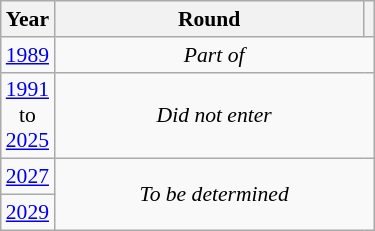<table class="wikitable" style="text-align: center; font-size:90%">
<tr>
<th>Year</th>
<th style="width:200px">Round</th>
<th></th>
</tr>
<tr>
<td><a href='#'>1989</a></td>
<td colspan="2"><em>Part of </em></td>
</tr>
<tr>
<td><a href='#'>1991</a><br>to<br><a href='#'>2025</a></td>
<td colspan="2"><em>Did not enter</em></td>
</tr>
<tr>
<td><a href='#'>2027</a></td>
<td colspan="2" rowspan="2"><em>To be determined</em></td>
</tr>
<tr>
<td><a href='#'>2029</a></td>
</tr>
</table>
